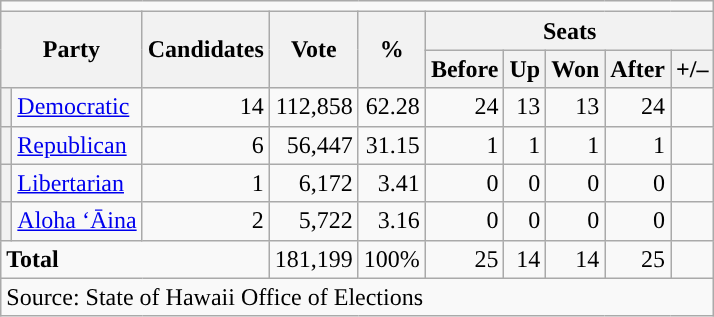<table class="wikitable">
<tr>
<td colspan="15" align="center"></td>
</tr>
<tr>
<th colspan="2" rowspan="2">Party</th>
<th rowspan="2">Candidates</th>
<th rowspan="2">Vote</th>
<th rowspan="2">%</th>
<th colspan="5">Seats</th>
</tr>
<tr>
<th>Before</th>
<th>Up</th>
<th>Won</th>
<th>After</th>
<th>+/–</th>
</tr>
<tr>
<th style="background-color:"></th>
<td><a href='#'>Democratic</a></td>
<td align="right">14</td>
<td align="right">112,858</td>
<td align="right">62.28</td>
<td align="right">24</td>
<td align="right">13</td>
<td align="right">13</td>
<td align="right">24</td>
<td align="right"></td>
</tr>
<tr>
<th style="background-color:"></th>
<td><a href='#'>Republican</a></td>
<td align="right">6</td>
<td align="right">56,447</td>
<td align="right">31.15</td>
<td align="right">1</td>
<td align="right">1</td>
<td align="right">1</td>
<td align="right">1</td>
<td align="right"></td>
</tr>
<tr>
<th style="background-color:"></th>
<td><a href='#'>Libertarian</a></td>
<td align="right">1</td>
<td align="right">6,172</td>
<td align="right">3.41</td>
<td align="right">0</td>
<td align="right">0</td>
<td align="right">0</td>
<td align="right">0</td>
<td align="right"></td>
</tr>
<tr>
<th style="background-color:"></th>
<td><a href='#'>Aloha ʻĀina</a></td>
<td align="right">2</td>
<td align="right">5,722</td>
<td align="right">3.16</td>
<td align="right">0</td>
<td align="right">0</td>
<td align="right">0</td>
<td align="right">0</td>
<td align="right"></td>
</tr>
<tr>
<td colspan="3" align="left"><strong>Total</strong></td>
<td align="right">181,199</td>
<td align="right">100%</td>
<td align="right">25</td>
<td align="right">14</td>
<td align="right">14</td>
<td align="right">25</td>
<td align="right"></td>
</tr>
<tr>
<td colspan="10">Source: State of Hawaii Office of Elections</td>
</tr>
</table>
